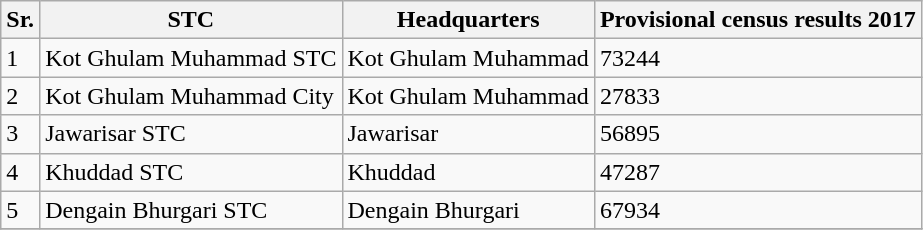<table class="sortable wikitable">
<tr>
<th>Sr.</th>
<th>STC</th>
<th>Headquarters</th>
<th>Provisional census results 2017</th>
</tr>
<tr>
<td>1</td>
<td>Kot Ghulam Muhammad STC</td>
<td>Kot Ghulam Muhammad</td>
<td>73244</td>
</tr>
<tr>
<td>2</td>
<td>Kot Ghulam Muhammad City</td>
<td>Kot Ghulam Muhammad</td>
<td>27833</td>
</tr>
<tr>
<td>3</td>
<td>Jawarisar STC</td>
<td>Jawarisar</td>
<td>56895</td>
</tr>
<tr>
<td>4</td>
<td>Khuddad STC</td>
<td>Khuddad</td>
<td>47287</td>
</tr>
<tr>
<td>5</td>
<td>Dengain Bhurgari STC</td>
<td>Dengain Bhurgari</td>
<td>67934</td>
</tr>
<tr>
</tr>
</table>
